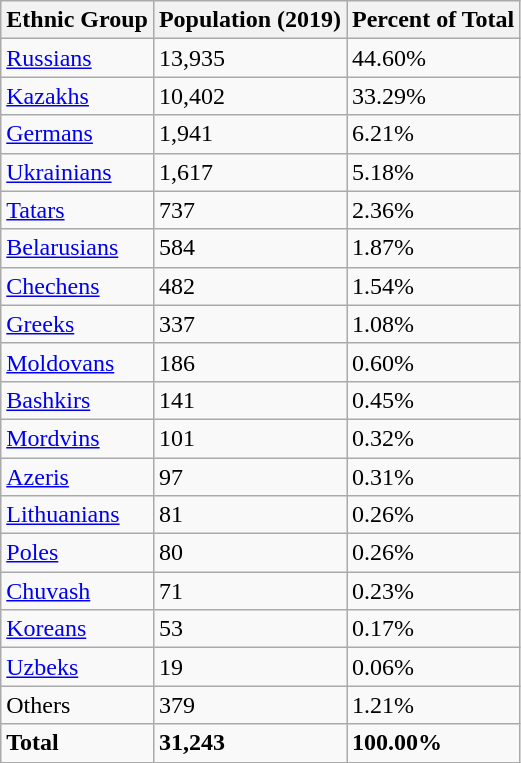<table class="wikitable">
<tr>
<th>Ethnic Group</th>
<th>Population (2019)</th>
<th>Percent of Total</th>
</tr>
<tr>
<td><a href='#'>Russians</a></td>
<td>13,935</td>
<td>44.60%</td>
</tr>
<tr>
<td><a href='#'>Kazakhs</a></td>
<td>10,402</td>
<td>33.29%</td>
</tr>
<tr>
<td><a href='#'>Germans</a></td>
<td>1,941</td>
<td>6.21%</td>
</tr>
<tr>
<td><a href='#'>Ukrainians</a></td>
<td>1,617</td>
<td>5.18%</td>
</tr>
<tr>
<td><a href='#'>Tatars</a></td>
<td>737</td>
<td>2.36%</td>
</tr>
<tr>
<td><a href='#'>Belarusians</a></td>
<td>584</td>
<td>1.87%</td>
</tr>
<tr>
<td><a href='#'>Chechens</a></td>
<td>482</td>
<td>1.54%</td>
</tr>
<tr>
<td><a href='#'>Greeks</a></td>
<td>337</td>
<td>1.08%</td>
</tr>
<tr>
<td><a href='#'>Moldovans</a></td>
<td>186</td>
<td>0.60%</td>
</tr>
<tr>
<td><a href='#'>Bashkirs</a></td>
<td>141</td>
<td>0.45%</td>
</tr>
<tr>
<td><a href='#'>Mordvins</a></td>
<td>101</td>
<td>0.32%</td>
</tr>
<tr>
<td><a href='#'>Azeris</a></td>
<td>97</td>
<td>0.31%</td>
</tr>
<tr>
<td><a href='#'>Lithuanians</a></td>
<td>81</td>
<td>0.26%</td>
</tr>
<tr>
<td><a href='#'>Poles</a></td>
<td>80</td>
<td>0.26%</td>
</tr>
<tr>
<td><a href='#'>Chuvash</a></td>
<td>71</td>
<td>0.23%</td>
</tr>
<tr>
<td><a href='#'>Koreans</a></td>
<td>53</td>
<td>0.17%</td>
</tr>
<tr>
<td><a href='#'>Uzbeks</a></td>
<td>19</td>
<td>0.06%</td>
</tr>
<tr>
<td>Others</td>
<td>379</td>
<td>1.21%</td>
</tr>
<tr>
<td><strong>Total</strong></td>
<td><strong>31,243</strong></td>
<td><strong>100.00%</strong></td>
</tr>
</table>
